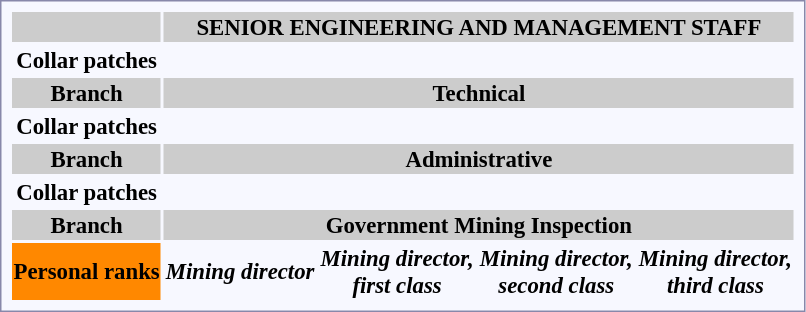<table style="border:1px solid #8888aa; background-color:#f7f8ff; padding:5px; font-size:95%; margin: 12px 12px 12px 12px;">
<tr bgcolor="#CCCCCC">
<th></th>
<th colspan=4>SENIOR ENGINEERING AND MANAGEMENT STAFF</th>
</tr>
<tr align="center">
<th>Collar patches</th>
<th rowspan=1></th>
<th rowspan=1></th>
<th rowspan=1></th>
<th rowspan=1></th>
</tr>
<tr bgcolor="#CCCCCC">
<th>Branch</th>
<th colspan=4><strong>Technical</strong></th>
</tr>
<tr align="center">
<th>Collar patches</th>
<th rowspan=1></th>
<th rowspan=1></th>
<th rowspan=1></th>
<th rowspan=1></th>
</tr>
<tr bgcolor="#CCCCCC">
<th>Branch</th>
<th colspan=4><strong>Administrative</strong></th>
</tr>
<tr align="center">
<th>Collar patches</th>
<th rowspan=1></th>
<th rowspan=1></th>
<th rowspan=1></th>
<th rowspan=1></th>
</tr>
<tr bgcolor="#CCCCCC">
<th>Branch</th>
<th colspan=4><strong>Government Mining Inspection</strong></th>
</tr>
<tr align="center">
<th style="background:#ff8800; color:black;">Personal ranks</th>
<td><strong><em> Mining director</em></strong></td>
<td><strong><em>Mining director,<br> first class</em></strong></td>
<td><strong><em> Mining director,<br> second class</em></strong></td>
<td><strong><em>Mining director,<br> third class</em></strong></td>
</tr>
</table>
